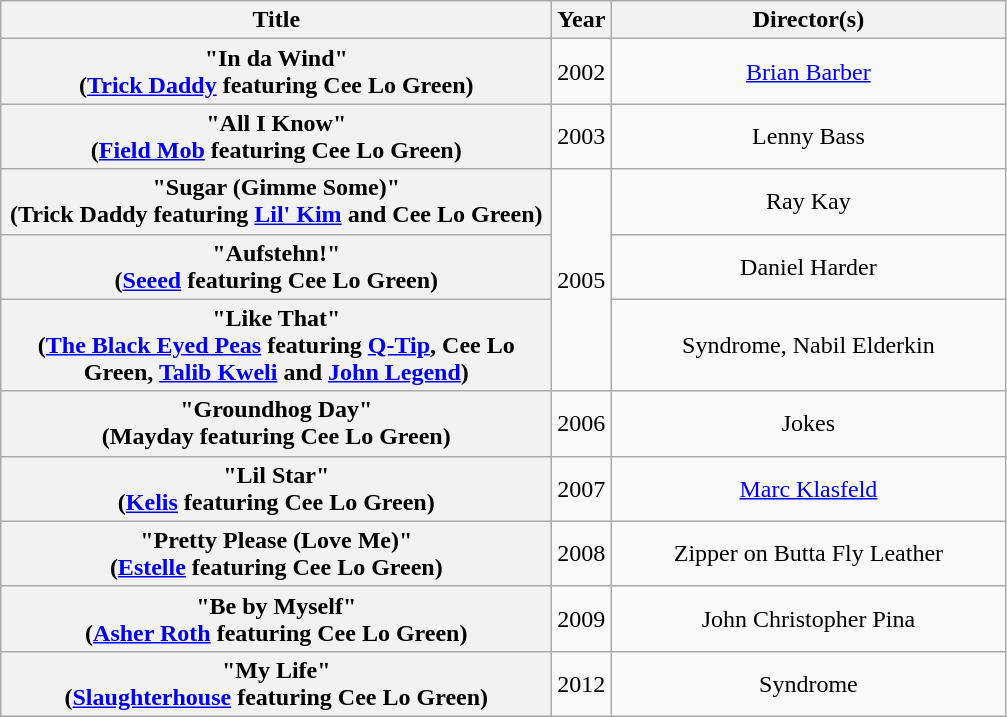<table class="wikitable plainrowheaders" style="text-align:center;">
<tr>
<th scope="col" style="width:22.5em;">Title</th>
<th scope="col">Year</th>
<th scope="col" style="width:16em;">Director(s)</th>
</tr>
<tr>
<th scope="row">"In da Wind"<br><span>(<a href='#'>Trick Daddy</a> featuring Cee Lo Green)</span></th>
<td>2002</td>
<td><a href='#'>Brian Barber</a></td>
</tr>
<tr>
<th scope="row">"All I Know"<br><span>(<a href='#'>Field Mob</a> featuring Cee Lo Green)</span></th>
<td>2003</td>
<td>Lenny Bass</td>
</tr>
<tr>
<th scope="row">"Sugar (Gimme Some)"<br><span>(Trick Daddy featuring <a href='#'>Lil' Kim</a> and Cee Lo Green)</span></th>
<td rowspan="3">2005</td>
<td>Ray Kay</td>
</tr>
<tr>
<th scope="row">"Aufstehn!"<br><span>(<a href='#'>Seeed</a> featuring Cee Lo Green)</span></th>
<td>Daniel Harder</td>
</tr>
<tr>
<th scope="row">"Like That"<br><span>(<a href='#'>The Black Eyed Peas</a> featuring <a href='#'>Q-Tip</a>, Cee Lo Green, <a href='#'>Talib Kweli</a> and <a href='#'>John Legend</a>)</span></th>
<td>Syndrome, Nabil Elderkin</td>
</tr>
<tr>
<th scope="row">"Groundhog Day"<br><span>(Mayday featuring Cee Lo Green)</span></th>
<td>2006</td>
<td>Jokes</td>
</tr>
<tr>
<th scope="row">"Lil Star"<br><span>(<a href='#'>Kelis</a> featuring Cee Lo Green)</span></th>
<td>2007</td>
<td><a href='#'>Marc Klasfeld</a></td>
</tr>
<tr>
<th scope="row">"Pretty Please (Love Me)"<br><span>(<a href='#'>Estelle</a> featuring Cee Lo Green)</span></th>
<td>2008</td>
<td>Zipper on Butta Fly Leather</td>
</tr>
<tr>
<th scope="row">"Be by Myself"<br><span>(<a href='#'>Asher Roth</a> featuring Cee Lo Green)</span></th>
<td>2009</td>
<td>John Christopher Pina</td>
</tr>
<tr>
<th scope="row">"My Life"<br><span>(<a href='#'>Slaughterhouse</a> featuring Cee Lo Green)</span></th>
<td>2012</td>
<td>Syndrome</td>
</tr>
</table>
